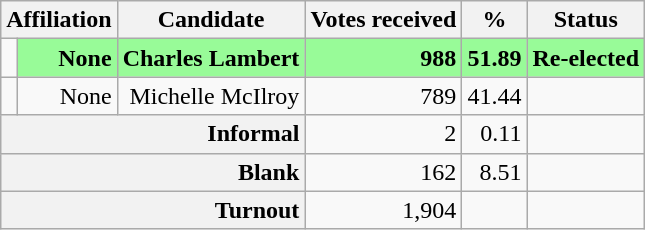<table class="wikitable" style="text-align:right">
<tr>
<th colspan="2">Affiliation</th>
<th>Candidate</th>
<th>Votes received</th>
<th>%</th>
<th>Status</th>
</tr>
<tr>
<td></td>
<td style="background:palegreen"><strong>None</strong></td>
<td style="background:palegreen"><strong>Charles Lambert</strong></td>
<td style="background:palegreen"><strong>988</strong></td>
<td style="background:palegreen"><strong>51.89</strong></td>
<td style="background:palegreen"><strong>Re-elected</strong></td>
</tr>
<tr>
<td></td>
<td>None</td>
<td>Michelle McIlroy</td>
<td>789</td>
<td>41.44</td>
<td></td>
</tr>
<tr>
<th colspan="3" style="text-align:right">Informal</th>
<td>2</td>
<td>0.11</td>
</tr>
<tr>
<th colspan="3" style="text-align:right">Blank</th>
<td>162</td>
<td>8.51</td>
<td></td>
</tr>
<tr>
<th colspan="3" style="text-align:right">Turnout</th>
<td>1,904</td>
<td></td>
<td></td>
</tr>
</table>
